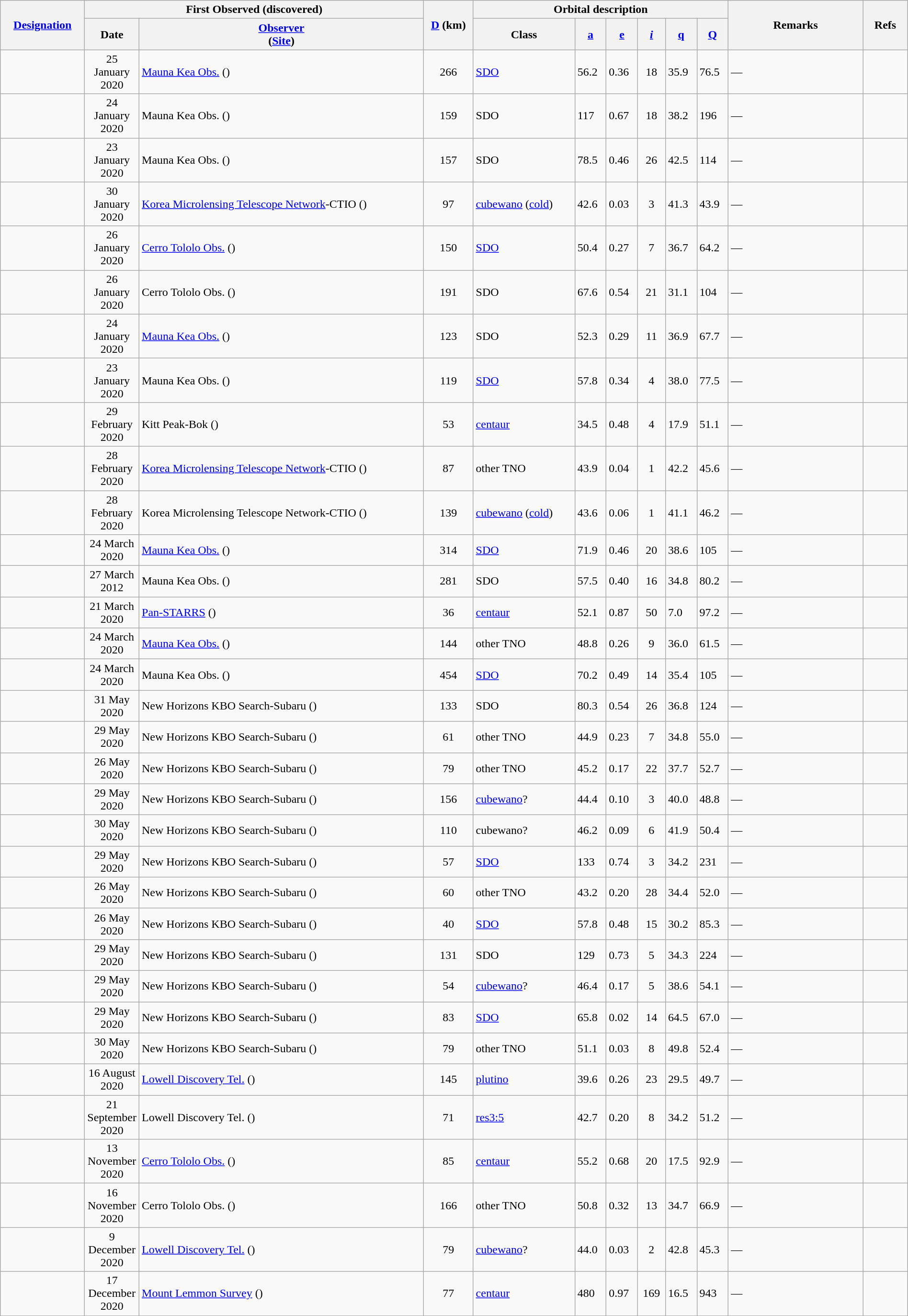<table class="wikitable sortable" style="width: 100%;">
<tr>
<th width= 110 rowspan=2><a href='#'>Designation</a></th>
<th colspan=2 width=115>First Observed (discovered)</th>
<th rowspan=2><a href='#'>D</a> (km)</th>
<th colspan=6>Orbital description</th>
<th rowspan=2 width=180>Remarks</th>
<th rowspan=2 width=55 class="unsortable">Refs</th>
</tr>
<tr>
<th width=55>Date</th>
<th><a href='#'>Observer</a><br>(<a href='#'>Site</a>)</th>
<th>Class</th>
<th><a href='#'>a</a><br></th>
<th><a href='#'>e</a></th>
<th><a href='#'><em>i</em></a><br></th>
<th><a href='#'>q</a><br></th>
<th><a href='#'>Q</a><br></th>
</tr>
<tr id="2020 BA95">
<td></td>
<td align=center>25 January 2020</td>
<td><a href='#'>Mauna Kea Obs.</a> ()</td>
<td align=center>266</td>
<td><a href='#'>SDO</a></td>
<td>56.2</td>
<td>0.36</td>
<td align=center>18</td>
<td>35.9</td>
<td>76.5</td>
<td>—</td>
<td></td>
</tr>
<tr id="2020 BB95">
<td></td>
<td align=center>24 January 2020</td>
<td>Mauna Kea Obs. ()</td>
<td align=center>159</td>
<td>SDO</td>
<td>117</td>
<td>0.67</td>
<td align=center>18</td>
<td>38.2</td>
<td>196</td>
<td>—</td>
<td></td>
</tr>
<tr id="2020 BC95">
<td></td>
<td align=center>23 January 2020</td>
<td>Mauna Kea Obs. ()</td>
<td align=center>157</td>
<td>SDO</td>
<td>78.5</td>
<td>0.46</td>
<td align=center>26</td>
<td>42.5</td>
<td>114</td>
<td>—</td>
<td></td>
</tr>
<tr id="2020 BQ63">
<td></td>
<td align=center>30 January 2020</td>
<td><a href='#'>Korea Microlensing Telescope Network</a>-CTIO ()</td>
<td align=center>97</td>
<td><a href='#'>cubewano</a> (<a href='#'>cold</a>)</td>
<td>42.6</td>
<td>0.03</td>
<td align=center>3</td>
<td>41.3</td>
<td>43.9</td>
<td>—</td>
<td></td>
</tr>
<tr id="2020 BR60">
<td></td>
<td align=center>26 January 2020</td>
<td><a href='#'>Cerro Tololo Obs.</a> ()</td>
<td align=center>150</td>
<td><a href='#'>SDO</a></td>
<td>50.4</td>
<td>0.27</td>
<td align=center>7</td>
<td>36.7</td>
<td>64.2</td>
<td>—</td>
<td></td>
</tr>
<tr id="2020 BS60">
<td></td>
<td align=center>26 January 2020</td>
<td>Cerro Tololo Obs. ()</td>
<td align=center>191</td>
<td>SDO</td>
<td>67.6</td>
<td>0.54</td>
<td align=center>21</td>
<td>31.1</td>
<td>104</td>
<td>—</td>
<td></td>
</tr>
<tr id="2020 BY101">
<td></td>
<td align=center>24 January 2020</td>
<td><a href='#'>Mauna Kea Obs.</a> ()</td>
<td align=center>123</td>
<td>SDO</td>
<td>52.3</td>
<td>0.29</td>
<td align=center>11</td>
<td>36.9</td>
<td>67.7</td>
<td>—</td>
<td></td>
</tr>
<tr id="2020 BZ94">
<td></td>
<td align=center>23 January 2020</td>
<td>Mauna Kea Obs. ()</td>
<td align=center>119</td>
<td><a href='#'>SDO</a></td>
<td>57.8</td>
<td>0.34</td>
<td align=center>4</td>
<td>38.0</td>
<td>77.5</td>
<td>—</td>
<td></td>
</tr>
<tr id="2020 DD5">
<td></td>
<td align=center>29 February 2020</td>
<td>Kitt Peak-Bok ()</td>
<td align=center>53</td>
<td><a href='#'>centaur</a></td>
<td>34.5</td>
<td>0.48</td>
<td align=center>4</td>
<td>17.9</td>
<td>51.1</td>
<td>—</td>
<td></td>
</tr>
<tr id="2020 DH6">
<td></td>
<td align=center>28 February 2020</td>
<td><a href='#'>Korea Microlensing Telescope Network</a>-CTIO ()</td>
<td align=center>87</td>
<td>other TNO</td>
<td>43.9</td>
<td>0.04</td>
<td align=center>1</td>
<td>42.2</td>
<td>45.6</td>
<td>—</td>
<td></td>
</tr>
<tr id="2020 DJ6">
<td></td>
<td align=center>28 February 2020</td>
<td>Korea Microlensing Telescope Network-CTIO ()</td>
<td align=center>139</td>
<td><a href='#'>cubewano</a> (<a href='#'>cold</a>)</td>
<td>43.6</td>
<td>0.06</td>
<td align=center>1</td>
<td>41.1</td>
<td>46.2</td>
<td>—</td>
<td></td>
</tr>
<tr id="2020 FA31">
<td><strong></strong></td>
<td align=center>24 March 2020</td>
<td><a href='#'>Mauna Kea Obs.</a> ()</td>
<td align=center>314</td>
<td><a href='#'>SDO</a></td>
<td>71.9</td>
<td>0.46</td>
<td align=center>20</td>
<td>38.6</td>
<td>105</td>
<td>—</td>
<td></td>
</tr>
<tr id="2020 FB31">
<td></td>
<td align=center>27 March 2012</td>
<td>Mauna Kea Obs. ()</td>
<td align=center>281</td>
<td>SDO</td>
<td>57.5</td>
<td>0.40</td>
<td align=center>16</td>
<td>34.8</td>
<td>80.2</td>
<td>—</td>
<td></td>
</tr>
<tr id="2020 FP7">
<td></td>
<td align=center>21 March 2020</td>
<td><a href='#'>Pan-STARRS</a> ()</td>
<td align=center>36</td>
<td><a href='#'>centaur</a></td>
<td>52.1</td>
<td>0.87</td>
<td align=center>50</td>
<td>7.0</td>
<td>97.2</td>
<td>—</td>
<td></td>
</tr>
<tr id="2020 FQ38">
<td></td>
<td align=center>24 March 2020</td>
<td><a href='#'>Mauna Kea Obs.</a> ()</td>
<td align=center>144</td>
<td>other TNO</td>
<td>48.8</td>
<td>0.26</td>
<td align=center>9</td>
<td>36.0</td>
<td>61.5</td>
<td>—</td>
<td></td>
</tr>
<tr id="2020 FY30">
<td><strong></strong></td>
<td align=center>24 March 2020</td>
<td>Mauna Kea Obs. ()</td>
<td align=center>454</td>
<td><a href='#'>SDO</a></td>
<td>70.2</td>
<td>0.49</td>
<td align=center>14</td>
<td>35.4</td>
<td>105</td>
<td>—</td>
<td></td>
</tr>
<tr id="2020 KH42">
<td></td>
<td align=center>31 May 2020</td>
<td>New Horizons KBO Search-Subaru ()</td>
<td align=center>133</td>
<td>SDO</td>
<td>80.3</td>
<td>0.54</td>
<td align=center>26</td>
<td>36.8</td>
<td>124</td>
<td>—</td>
<td></td>
</tr>
<tr id="2020 KO11">
<td></td>
<td align=center>29 May 2020</td>
<td>New Horizons KBO Search-Subaru ()</td>
<td align=center>61</td>
<td>other TNO</td>
<td>44.9</td>
<td>0.23</td>
<td align=center>7</td>
<td>34.8</td>
<td>55.0</td>
<td>—</td>
<td></td>
</tr>
<tr id="2020 KP11">
<td></td>
<td align=center>26 May 2020</td>
<td>New Horizons KBO Search-Subaru ()</td>
<td align=center>79</td>
<td>other TNO</td>
<td>45.2</td>
<td>0.17</td>
<td align=center>22</td>
<td>37.7</td>
<td>52.7</td>
<td>—</td>
<td></td>
</tr>
<tr id="2020 KQ11">
<td></td>
<td align=center>29 May 2020</td>
<td>New Horizons KBO Search-Subaru ()</td>
<td align=center>156</td>
<td><a href='#'>cubewano</a>?</td>
<td>44.4</td>
<td>0.10</td>
<td align=center>3</td>
<td>40.0</td>
<td>48.8</td>
<td>—</td>
<td></td>
</tr>
<tr id="2020 KR11">
<td></td>
<td align=center>30 May 2020</td>
<td>New Horizons KBO Search-Subaru ()</td>
<td align=center>110</td>
<td>cubewano?</td>
<td>46.2</td>
<td>0.09</td>
<td align=center>6</td>
<td>41.9</td>
<td>50.4</td>
<td>—</td>
<td></td>
</tr>
<tr id="2020 KS11">
<td></td>
<td align=center>29 May 2020</td>
<td>New Horizons KBO Search-Subaru ()</td>
<td align=center>57</td>
<td><a href='#'>SDO</a></td>
<td>133</td>
<td>0.74</td>
<td align=center>3</td>
<td>34.2</td>
<td>231</td>
<td>—</td>
<td></td>
</tr>
<tr id="2020 KT11">
<td></td>
<td align=center>26 May 2020</td>
<td>New Horizons KBO Search-Subaru ()</td>
<td align=center>60</td>
<td>other TNO</td>
<td>43.2</td>
<td>0.20</td>
<td align=center>28</td>
<td>34.4</td>
<td>52.0</td>
<td>—</td>
<td></td>
</tr>
<tr id="2020 KU11">
<td></td>
<td align=center>26 May 2020</td>
<td>New Horizons KBO Search-Subaru ()</td>
<td align=center>40</td>
<td><a href='#'>SDO</a></td>
<td>57.8</td>
<td>0.48</td>
<td align=center>15</td>
<td>30.2</td>
<td>85.3</td>
<td>—</td>
<td></td>
</tr>
<tr id="2020 KV11">
<td></td>
<td align=center>29 May 2020</td>
<td>New Horizons KBO Search-Subaru ()</td>
<td align=center>131</td>
<td>SDO</td>
<td>129</td>
<td>0.73</td>
<td align=center>5</td>
<td>34.3</td>
<td>224</td>
<td>—</td>
<td></td>
</tr>
<tr id="2020 KW11">
<td></td>
<td align=center>29 May 2020</td>
<td>New Horizons KBO Search-Subaru ()</td>
<td align=center>54</td>
<td><a href='#'>cubewano</a>?</td>
<td>46.4</td>
<td>0.17</td>
<td align=center>5</td>
<td>38.6</td>
<td>54.1</td>
<td>—</td>
<td></td>
</tr>
<tr id="2020 KX11">
<td></td>
<td align=center>29 May 2020</td>
<td>New Horizons KBO Search-Subaru ()</td>
<td align=center>83</td>
<td><a href='#'>SDO</a></td>
<td>65.8</td>
<td>0.02</td>
<td align=center>14</td>
<td>64.5</td>
<td>67.0</td>
<td>—</td>
<td></td>
</tr>
<tr id="2020 KY11">
<td></td>
<td align=center>30 May 2020</td>
<td>New Horizons KBO Search-Subaru ()</td>
<td align=center>79</td>
<td>other TNO</td>
<td>51.1</td>
<td>0.03</td>
<td align=center>8</td>
<td>49.8</td>
<td>52.4</td>
<td>—</td>
<td></td>
</tr>
<tr id="2020 QH83">
<td></td>
<td align=center>16 August 2020</td>
<td><a href='#'>Lowell Discovery Tel.</a> ()</td>
<td align=center>145</td>
<td><a href='#'>plutino</a></td>
<td>39.6</td>
<td>0.26</td>
<td align=center>23</td>
<td>29.5</td>
<td>49.7</td>
<td>—</td>
<td></td>
</tr>
<tr id="2020 SE35">
<td></td>
<td align=center>21 September 2020</td>
<td>Lowell Discovery Tel. ()</td>
<td align=center>71</td>
<td><a href='#'>res</a><a href='#'>3:5</a></td>
<td>42.7</td>
<td>0.20</td>
<td align=center>8</td>
<td>34.2</td>
<td>51.2</td>
<td>—</td>
<td></td>
</tr>
<tr id="2020 VL26">
<td></td>
<td align=center>13 November 2020</td>
<td><a href='#'>Cerro Tololo Obs.</a> ()</td>
<td align=center>85</td>
<td><a href='#'>centaur</a></td>
<td>55.2</td>
<td>0.68</td>
<td align=center>20</td>
<td>17.5</td>
<td>92.9</td>
<td>—</td>
<td></td>
</tr>
<tr id="2020 WM18">
<td></td>
<td align=center>16 November 2020</td>
<td>Cerro Tololo Obs. ()</td>
<td align=center>166</td>
<td>other TNO</td>
<td>50.8</td>
<td>0.32</td>
<td align=center>13</td>
<td>34.7</td>
<td>66.9</td>
<td>—</td>
<td></td>
</tr>
<tr id="2020 XU19">
<td></td>
<td align=center>9 December 2020</td>
<td><a href='#'>Lowell Discovery Tel.</a> ()</td>
<td align=center>79</td>
<td><a href='#'>cubewano</a>?</td>
<td>44.0</td>
<td>0.03</td>
<td align=center>2</td>
<td>42.8</td>
<td>45.3</td>
<td>—</td>
<td></td>
</tr>
<tr id="2020 YR3">
<td><strong></strong></td>
<td align=center>17 December 2020</td>
<td><a href='#'>Mount Lemmon Survey</a> ()</td>
<td align=center>77</td>
<td><a href='#'>centaur</a></td>
<td>480</td>
<td>0.97</td>
<td align=center>169</td>
<td>16.5</td>
<td>943</td>
<td>—</td>
<td></td>
</tr>
</table>
